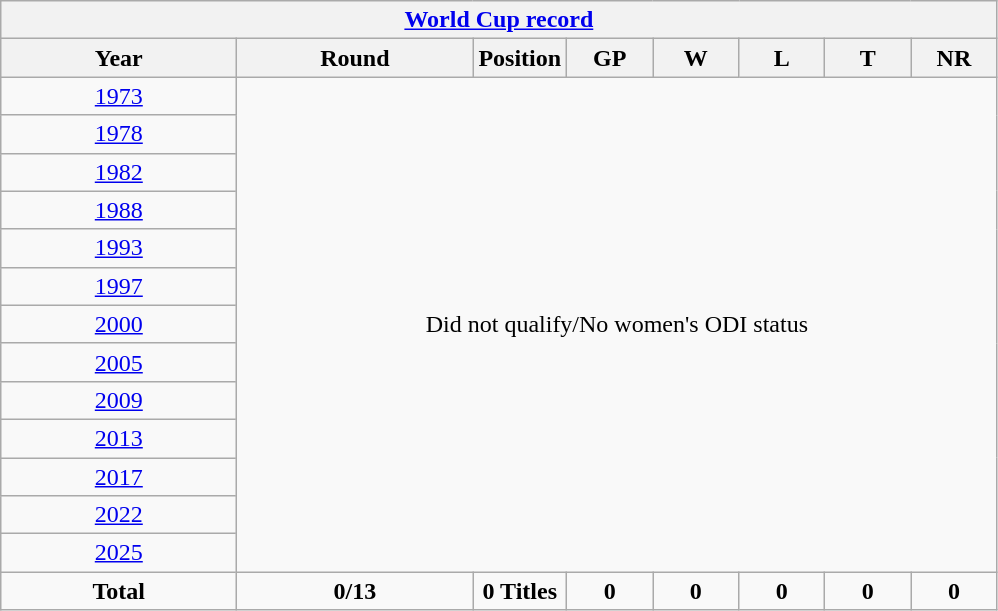<table class="wikitable" style="text-align: center;">
<tr>
<th colspan=8><a href='#'>World Cup record</a></th>
</tr>
<tr>
<th width=150>Year</th>
<th width=150>Round</th>
<th width=50>Position</th>
<th width=50>GP</th>
<th width=50>W</th>
<th width=50>L</th>
<th width=50>T</th>
<th width=50>NR</th>
</tr>
<tr>
<td> <a href='#'>1973</a></td>
<td colspan=7  rowspan=13>Did not qualify/No women's ODI status</td>
</tr>
<tr>
<td> <a href='#'>1978</a></td>
</tr>
<tr>
<td> <a href='#'>1982</a></td>
</tr>
<tr>
<td> <a href='#'>1988</a></td>
</tr>
<tr>
<td> <a href='#'>1993</a></td>
</tr>
<tr>
<td> <a href='#'>1997</a></td>
</tr>
<tr>
<td> <a href='#'>2000</a></td>
</tr>
<tr>
<td> <a href='#'>2005</a></td>
</tr>
<tr>
<td> <a href='#'>2009</a></td>
</tr>
<tr>
<td> <a href='#'>2013</a></td>
</tr>
<tr>
<td> <a href='#'>2017</a></td>
</tr>
<tr>
<td> <a href='#'>2022</a></td>
</tr>
<tr>
<td> <a href='#'>2025</a></td>
</tr>
<tr>
<td><strong>Total</strong></td>
<td><strong>0/13</strong></td>
<td><strong>0 Titles</strong></td>
<td><strong>0</strong></td>
<td><strong>0</strong></td>
<td><strong>0</strong></td>
<td><strong>0</strong></td>
<td><strong>0</strong></td>
</tr>
</table>
